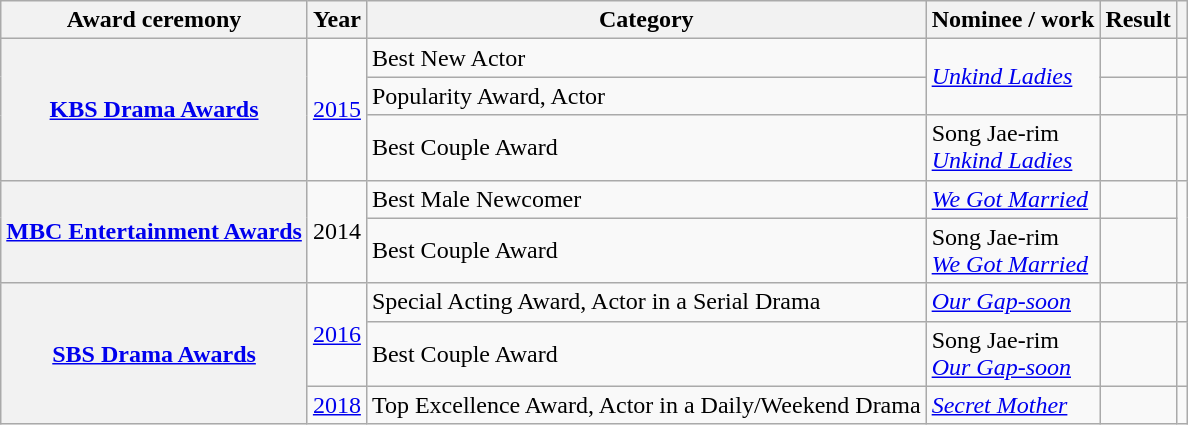<table class="wikitable plainrowheaders sortable">
<tr>
<th scope="col">Award ceremony</th>
<th scope="col">Year</th>
<th scope="col">Category</th>
<th scope="col">Nominee / work</th>
<th scope="col">Result</th>
<th scope="col" class="unsortable"></th>
</tr>
<tr>
<th scope="row"  rowspan="3"><a href='#'>KBS Drama Awards</a></th>
<td rowspan="3" style="text-align:center"><a href='#'>2015</a></td>
<td>Best New Actor</td>
<td rowspan="2"><em><a href='#'>Unkind Ladies</a></em></td>
<td></td>
<td style="text-align:center"></td>
</tr>
<tr>
<td>Popularity Award, Actor</td>
<td></td>
<td style="text-align:center"></td>
</tr>
<tr>
<td>Best Couple Award</td>
<td>Song Jae-rim <br><em><a href='#'>Unkind Ladies</a></em></td>
<td></td>
<td style="text-align:center"></td>
</tr>
<tr>
<th scope="row"  rowspan="2"><a href='#'>MBC Entertainment Awards</a></th>
<td rowspan="2" style="text-align:center">2014</td>
<td>Best Male Newcomer</td>
<td><em><a href='#'>We Got Married</a></em></td>
<td></td>
<td rowspan="2" style="text-align:center"></td>
</tr>
<tr>
<td>Best Couple Award</td>
<td>Song Jae-rim <br> <em><a href='#'>We Got Married</a></em></td>
<td></td>
</tr>
<tr>
<th scope="row"  rowspan="3"><a href='#'>SBS Drama Awards</a></th>
<td rowspan="2" style="text-align:center"><a href='#'>2016</a></td>
<td>Special Acting Award, Actor in a Serial Drama</td>
<td><em><a href='#'>Our Gap-soon</a></em></td>
<td></td>
<td style="text-align:center"></td>
</tr>
<tr>
<td>Best Couple Award</td>
<td>Song Jae-rim <br><em><a href='#'>Our Gap-soon</a></em></td>
<td></td>
<td style="text-align:center"></td>
</tr>
<tr>
<td style="text-align:center"><a href='#'>2018</a></td>
<td>Top Excellence Award, Actor in a Daily/Weekend Drama</td>
<td><em><a href='#'>Secret Mother</a></em></td>
<td></td>
<td style="text-align:center"></td>
</tr>
</table>
